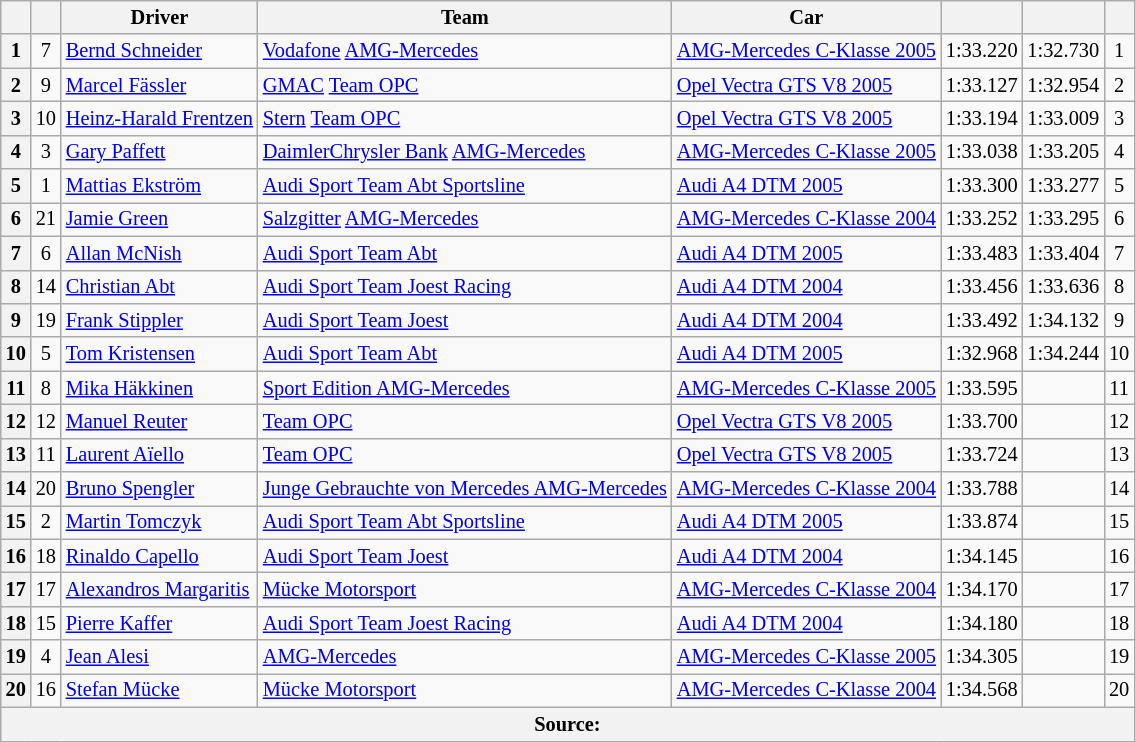<table class="wikitable sortable" style="font-size: 85%">
<tr>
<th></th>
<th></th>
<th>Driver</th>
<th>Team</th>
<th>Car</th>
<th></th>
<th></th>
<th></th>
</tr>
<tr>
<th>1</th>
<td align="center">7</td>
<td> <a href='#'>Bernd Schneider</a></td>
<td><a href='#'>Vodafone</a> <a href='#'>AMG-Mercedes</a></td>
<td><a href='#'>AMG-Mercedes C-Klasse 2005</a></td>
<td>1:33.220</td>
<td>1:32.730</td>
<td align="center">1</td>
</tr>
<tr>
<th>2</th>
<td align="center">9</td>
<td> <a href='#'>Marcel Fässler</a></td>
<td><a href='#'>GMAC</a> <a href='#'>Team OPC</a></td>
<td><a href='#'>Opel Vectra GTS V8 2005</a></td>
<td>1:33.127</td>
<td>1:32.954</td>
<td align="center">2</td>
</tr>
<tr>
<th>3</th>
<td align="center">10</td>
<td> <a href='#'>Heinz-Harald Frentzen</a></td>
<td><a href='#'>Stern</a> <a href='#'>Team OPC</a></td>
<td><a href='#'>Opel Vectra GTS V8 2005</a></td>
<td>1:33.194</td>
<td>1:33.009</td>
<td align="center">3</td>
</tr>
<tr>
<th>4</th>
<td align="center">3</td>
<td> <a href='#'>Gary Paffett</a></td>
<td><a href='#'>DaimlerChrysler Bank</a> <a href='#'>AMG-Mercedes</a></td>
<td><a href='#'>AMG-Mercedes C-Klasse 2005</a></td>
<td>1:33.038</td>
<td>1:33.205</td>
<td align="center">4</td>
</tr>
<tr>
<th>5</th>
<td align="center">1</td>
<td> <a href='#'>Mattias Ekström</a></td>
<td><a href='#'>Audi Sport Team Abt Sportsline</a></td>
<td><a href='#'>Audi A4 DTM 2005</a></td>
<td>1:33.300</td>
<td>1:33.277</td>
<td align="center">5</td>
</tr>
<tr>
<th>6</th>
<td align="center">21</td>
<td> <a href='#'>Jamie Green</a></td>
<td><a href='#'>Salzgitter</a> <a href='#'>AMG-Mercedes</a></td>
<td><a href='#'>AMG-Mercedes C-Klasse 2004</a></td>
<td>1:33.252</td>
<td>1:33.295</td>
<td align="center">6</td>
</tr>
<tr>
<th>7</th>
<td align="center">6</td>
<td> <a href='#'>Allan McNish</a></td>
<td><a href='#'>Audi Sport Team Abt</a></td>
<td><a href='#'>Audi A4 DTM 2005</a></td>
<td>1:33.483</td>
<td>1:33.404</td>
<td align="center">7</td>
</tr>
<tr>
<th>8</th>
<td align="center">14</td>
<td> <a href='#'>Christian Abt</a></td>
<td><a href='#'>Audi Sport Team Joest Racing</a></td>
<td><a href='#'>Audi A4 DTM 2004</a></td>
<td>1:33.456</td>
<td>1:33.636</td>
<td align="center">8</td>
</tr>
<tr>
<th>9</th>
<td align="center">19</td>
<td> <a href='#'>Frank Stippler</a></td>
<td><a href='#'>Audi Sport Team Joest</a></td>
<td><a href='#'>Audi A4 DTM 2004</a></td>
<td>1:33.492</td>
<td>1:34.132</td>
<td align="center">9</td>
</tr>
<tr>
<th>10</th>
<td align="center">5</td>
<td> <a href='#'>Tom Kristensen</a></td>
<td><a href='#'>Audi Sport Team Abt</a></td>
<td><a href='#'>Audi A4 DTM 2005</a></td>
<td>1:32.968</td>
<td>1:34.244</td>
<td align="center">10</td>
</tr>
<tr>
<th>11</th>
<td align="center">8</td>
<td> <a href='#'>Mika Häkkinen</a></td>
<td><a href='#'>Sport Edition AMG-Mercedes</a></td>
<td><a href='#'>AMG-Mercedes C-Klasse 2005</a></td>
<td>1:33.595</td>
<td></td>
<td align="center">11</td>
</tr>
<tr>
<th>12</th>
<td align="center">12</td>
<td> <a href='#'>Manuel Reuter</a></td>
<td><a href='#'>Team OPC</a></td>
<td><a href='#'>Opel Vectra GTS V8 2005</a></td>
<td>1:33.700</td>
<td></td>
<td align="center">12</td>
</tr>
<tr>
<th>13</th>
<td align="center">11</td>
<td> <a href='#'>Laurent Aïello</a></td>
<td><a href='#'>Team OPC</a></td>
<td><a href='#'>Opel Vectra GTS V8 2005</a></td>
<td>1:33.724</td>
<td></td>
<td align="center">13</td>
</tr>
<tr>
<th>14</th>
<td align="center">20</td>
<td> <a href='#'>Bruno Spengler</a></td>
<td><a href='#'>Junge Gebrauchte von Mercedes AMG-Mercedes</a></td>
<td><a href='#'>AMG-Mercedes C-Klasse 2004</a></td>
<td>1:33.788</td>
<td></td>
<td align="center">14</td>
</tr>
<tr>
<th>15</th>
<td align="center">2</td>
<td> <a href='#'>Martin Tomczyk</a></td>
<td><a href='#'>Audi Sport Team Abt Sportsline</a></td>
<td><a href='#'>Audi A4 DTM 2005</a></td>
<td>1:33.874</td>
<td></td>
<td align="center">15</td>
</tr>
<tr>
<th>16</th>
<td align="center">18</td>
<td> <a href='#'>Rinaldo Capello</a></td>
<td><a href='#'>Audi Sport Team Joest</a></td>
<td><a href='#'>Audi A4 DTM 2004</a></td>
<td>1:34.145</td>
<td></td>
<td align="center">16</td>
</tr>
<tr>
<th>17</th>
<td align="center">17</td>
<td> <a href='#'>Alexandros Margaritis</a></td>
<td><a href='#'>Mücke Motorsport</a></td>
<td><a href='#'>AMG-Mercedes C-Klasse 2004</a></td>
<td>1:34.170</td>
<td></td>
<td align="center">17</td>
</tr>
<tr>
<th>18</th>
<td align="center">15</td>
<td> <a href='#'>Pierre Kaffer</a></td>
<td><a href='#'>Audi Sport Team Joest Racing</a></td>
<td><a href='#'>Audi A4 DTM 2004</a></td>
<td>1:34.180</td>
<td></td>
<td align="center">18</td>
</tr>
<tr>
<th>19</th>
<td align="center">4</td>
<td> <a href='#'>Jean Alesi</a></td>
<td><a href='#'>AMG-Mercedes</a></td>
<td><a href='#'>AMG-Mercedes C-Klasse 2005</a></td>
<td>1:34.305</td>
<td></td>
<td align="center">19</td>
</tr>
<tr>
<th>20</th>
<td align="center">16</td>
<td> <a href='#'>Stefan Mücke</a></td>
<td><a href='#'>Mücke Motorsport</a></td>
<td><a href='#'>AMG-Mercedes C-Klasse 2004</a></td>
<td>1:34.568</td>
<td></td>
<td align="center">20</td>
</tr>
<tr>
<th colspan=8>Source:</th>
</tr>
</table>
